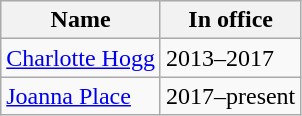<table class="wikitable">
<tr>
<th>Name</th>
<th>In office</th>
</tr>
<tr>
<td><a href='#'>Charlotte Hogg</a></td>
<td>2013–2017</td>
</tr>
<tr>
<td><a href='#'>Joanna Place</a></td>
<td>2017–present</td>
</tr>
</table>
